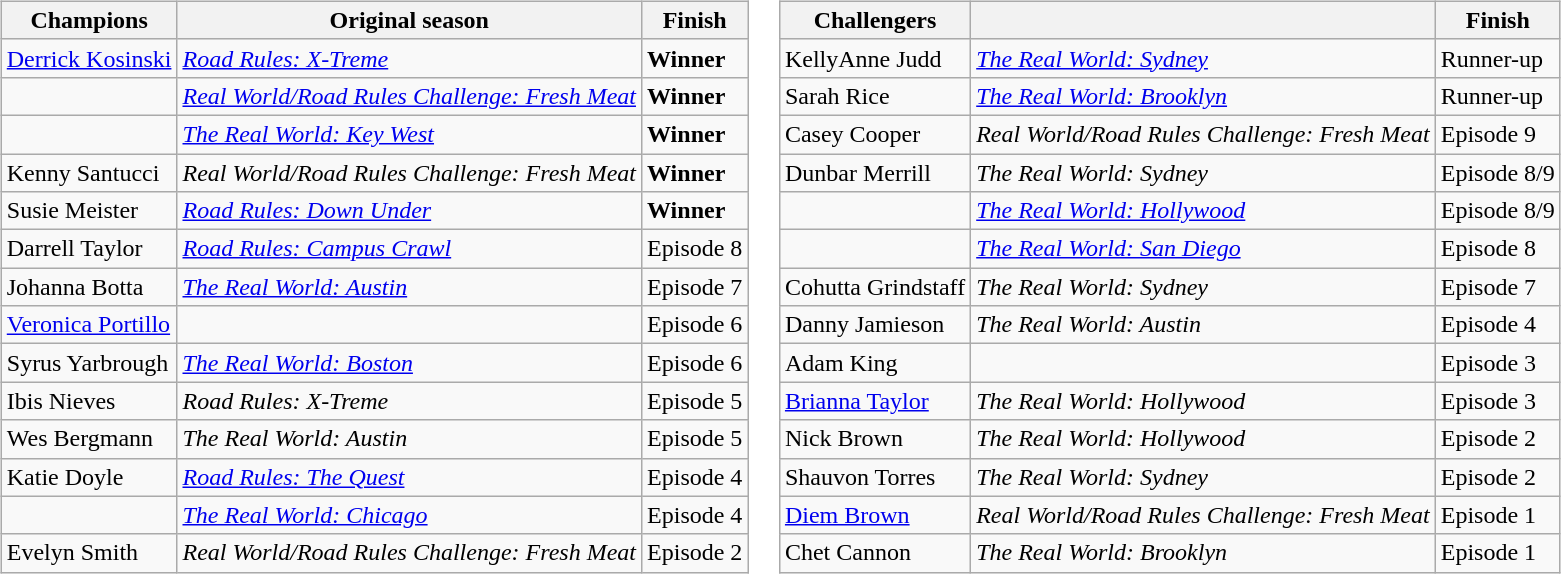<table>
<tr valign="top">
<td><br><table class="wikitable sortable">
<tr>
<th>Champions</th>
<th>Original season</th>
<th>Finish</th>
</tr>
<tr>
<td><a href='#'>Derrick Kosinski</a></td>
<td><em><a href='#'>Road Rules: X-Treme</a></em></td>
<td><strong>Winner</strong></td>
</tr>
<tr>
<td></td>
<td nowrap><em><a href='#'>Real World/Road Rules Challenge: Fresh Meat</a></em></td>
<td><strong>Winner</strong></td>
</tr>
<tr>
<td></td>
<td><em><a href='#'>The Real World: Key West</a></em></td>
<td><strong>Winner</strong></td>
</tr>
<tr>
<td>Kenny Santucci</td>
<td><em>Real World/Road Rules Challenge: Fresh Meat</em></td>
<td><strong>Winner</strong></td>
</tr>
<tr>
<td>Susie Meister</td>
<td><em><a href='#'>Road Rules: Down Under</a></em></td>
<td><strong>Winner</strong></td>
</tr>
<tr>
<td nowrap>Darrell Taylor</td>
<td><em><a href='#'>Road Rules: Campus Crawl</a></em></td>
<td nowrap>Episode 8</td>
</tr>
<tr>
<td>Johanna Botta</td>
<td><em><a href='#'>The Real World: Austin</a></em></td>
<td>Episode 7</td>
</tr>
<tr>
<td nowrap><a href='#'>Veronica Portillo</a></td>
<td><em></em></td>
<td>Episode 6</td>
</tr>
<tr>
<td>Syrus Yarbrough</td>
<td><em><a href='#'>The Real World: Boston</a></em></td>
<td>Episode 6</td>
</tr>
<tr>
<td>Ibis Nieves</td>
<td><em>Road Rules: X-Treme</em></td>
<td>Episode 5</td>
</tr>
<tr>
<td>Wes Bergmann</td>
<td><em>The Real World: Austin</em></td>
<td>Episode 5</td>
</tr>
<tr>
<td>Katie Doyle</td>
<td><em><a href='#'>Road Rules: The Quest</a></em></td>
<td>Episode 4</td>
</tr>
<tr>
<td></td>
<td><em><a href='#'>The Real World: Chicago</a></em></td>
<td nowrap>Episode 4</td>
</tr>
<tr>
<td>Evelyn Smith</td>
<td><em>Real World/Road Rules Challenge: Fresh Meat</em></td>
<td>Episode 2</td>
</tr>
</table>
</td>
<td><br><table class="wikitable sortable">
<tr>
<th>Challengers</th>
<th></th>
<th>Finish</th>
</tr>
<tr>
<td>KellyAnne Judd</td>
<td><em><a href='#'>The Real World: Sydney</a></em></td>
<td nowrap>Runner-up</td>
</tr>
<tr>
<td>Sarah Rice</td>
<td><em><a href='#'>The Real World: Brooklyn</a></em></td>
<td>Runner-up</td>
</tr>
<tr>
<td>Casey Cooper</td>
<td nowrap><em>Real World/Road Rules Challenge: Fresh Meat</em></td>
<td>Episode 9</td>
</tr>
<tr>
<td>Dunbar Merrill</td>
<td><em>The Real World: Sydney</em></td>
<td nowrap>Episode 8/9</td>
</tr>
<tr>
<td></td>
<td><em><a href='#'>The Real World: Hollywood</a></em></td>
<td>Episode 8/9</td>
</tr>
<tr>
<td></td>
<td><em><a href='#'>The Real World: San Diego</a></em></td>
<td nowrap>Episode 8</td>
</tr>
<tr>
<td>Cohutta Grindstaff</td>
<td><em>The Real World: Sydney</em></td>
<td>Episode 7</td>
</tr>
<tr>
<td>Danny Jamieson</td>
<td><em>The Real World: Austin</em></td>
<td>Episode 4</td>
</tr>
<tr>
<td>Adam King</td>
<td><em></em></td>
<td>Episode 3</td>
</tr>
<tr>
<td><a href='#'>Brianna Taylor</a></td>
<td><em>The Real World: Hollywood</em></td>
<td>Episode 3</td>
</tr>
<tr>
<td>Nick Brown</td>
<td><em>The Real World: Hollywood</em></td>
<td>Episode 2</td>
</tr>
<tr>
<td>Shauvon Torres</td>
<td><em>The Real World: Sydney</em></td>
<td>Episode 2</td>
</tr>
<tr>
<td><a href='#'>Diem Brown</a></td>
<td><em>Real World/Road Rules Challenge: Fresh Meat</em></td>
<td>Episode 1</td>
</tr>
<tr>
<td>Chet Cannon</td>
<td><em>The Real World: Brooklyn</em></td>
<td>Episode 1</td>
</tr>
</table>
</td>
</tr>
</table>
